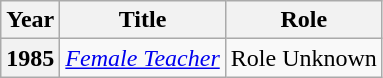<table class="wikitable plainrowheaders sortable">
<tr>
<th>Year</th>
<th>Title</th>
<th>Role</th>
</tr>
<tr>
<th scope="row">1985</th>
<td><em><a href='#'>Female Teacher</a></em></td>
<td>Role Unknown</td>
</tr>
</table>
